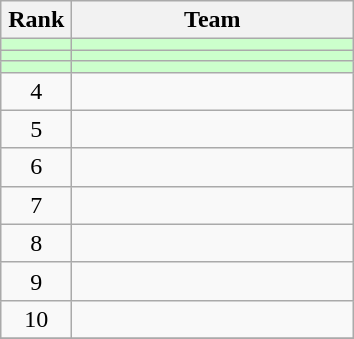<table class="wikitable" style="text-align: center;">
<tr>
<th width=40>Rank</th>
<th width=180>Team</th>
</tr>
<tr align=center; bgcolor=#ccffcc>
<td></td>
<td style="text-align:left;"></td>
</tr>
<tr align=center; bgcolor=#ccffcc>
<td></td>
<td style="text-align:left;"></td>
</tr>
<tr align=center; bgcolor=#ccffcc>
<td></td>
<td style="text-align:left;"></td>
</tr>
<tr align=center>
<td>4</td>
<td style="text-align:left;"></td>
</tr>
<tr align=center>
<td>5</td>
<td style="text-align:left;"></td>
</tr>
<tr align=center>
<td>6</td>
<td style="text-align:left;"></td>
</tr>
<tr align=center>
<td>7</td>
<td style="text-align:left;"></td>
</tr>
<tr align=center>
<td>8</td>
<td style="text-align:left;"></td>
</tr>
<tr align=center>
<td>9</td>
<td style="text-align:left;"></td>
</tr>
<tr align=center>
<td>10</td>
<td style="text-align:left;"></td>
</tr>
<tr align=center>
</tr>
</table>
